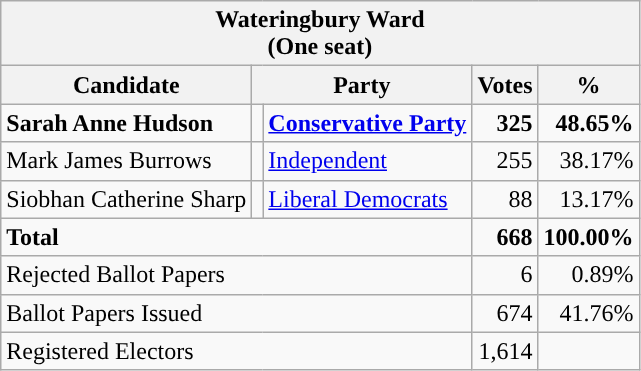<table class="wikitable" border="1" style="text-align:right; font-size:100%">
<tr>
<th align=center colspan=5>Wateringbury Ward<br>(One seat)</th>
</tr>
<tr>
<th>Candidate</th>
<th colspan=2>Party</th>
<th>Votes</th>
<th>%</th>
</tr>
<tr>
<td align=left><strong>Sarah Anne Hudson</strong></td>
<td style="background:"></td>
<td align=left><strong><a href='#'>Conservative Party</a></strong></td>
<td><strong>325</strong></td>
<td><strong>48.65%</strong></td>
</tr>
<tr>
<td align=left>Mark James Burrows</td>
<td style="background:"></td>
<td align=left><a href='#'>Independent</a></td>
<td>255</td>
<td>38.17%</td>
</tr>
<tr>
<td align=left>Siobhan Catherine Sharp</td>
<td style="background:"></td>
<td align=left><a href='#'>Liberal Democrats</a></td>
<td>88</td>
<td>13.17%</td>
</tr>
<tr style="font-weight:bold">
<td align=left colspan=3>Total</td>
<td>668</td>
<td>100.00%</td>
</tr>
<tr>
<td align=left colspan=3>Rejected Ballot Papers</td>
<td>6</td>
<td>0.89%</td>
</tr>
<tr>
<td align=left colspan=3>Ballot Papers Issued</td>
<td>674</td>
<td>41.76%</td>
</tr>
<tr>
<td align=left colspan=3>Registered Electors</td>
<td>1,614</td>
<td></td>
</tr>
</table>
